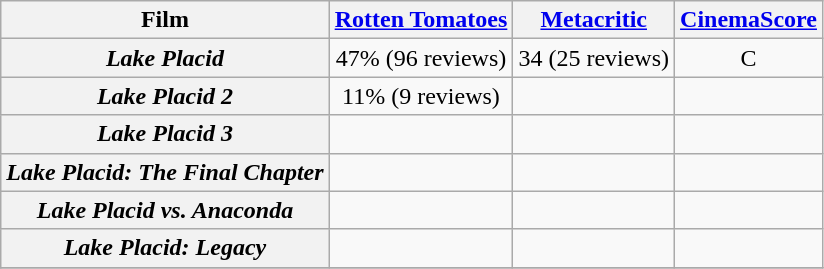<table class="wikitable plainrowheaders" style="text-align:center;">
<tr>
<th>Film</th>
<th><a href='#'>Rotten Tomatoes</a></th>
<th><a href='#'>Metacritic</a></th>
<th><a href='#'>CinemaScore</a></th>
</tr>
<tr>
<th scope="row"><em>Lake Placid</em></th>
<td>47% (96 reviews)</td>
<td>34 (25 reviews)</td>
<td>C</td>
</tr>
<tr>
<th scope="row"><em>Lake Placid 2</em></th>
<td>11% (9 reviews)</td>
<td></td>
<td></td>
</tr>
<tr>
<th scope="row"><em>Lake Placid 3</em></th>
<td></td>
<td></td>
<td></td>
</tr>
<tr>
<th scope="row"><em>Lake Placid: The Final Chapter</em></th>
<td></td>
<td></td>
<td></td>
</tr>
<tr>
<th scope="row"><em>Lake Placid vs. Anaconda</em></th>
<td></td>
<td></td>
<td></td>
</tr>
<tr>
<th scope="row"><em>Lake Placid: Legacy</em></th>
<td></td>
<td></td>
<td></td>
</tr>
<tr>
</tr>
</table>
